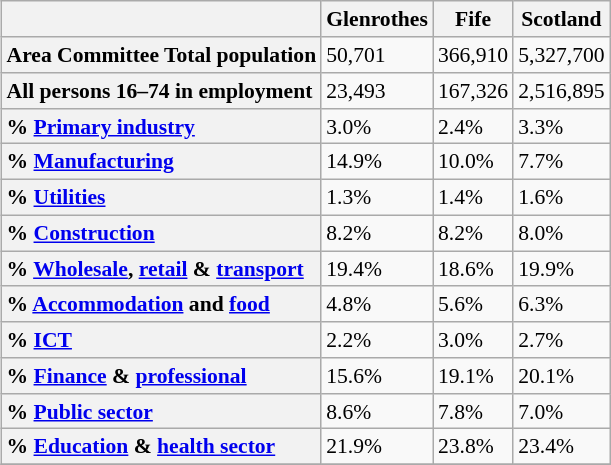<table class="wikitable" id="toc" style="float: right; margin-left: 1em; font-size: 90%;" cellspacing="5">
<tr>
<th></th>
<th>Glenrothes</th>
<th>Fife</th>
<th>Scotland</th>
</tr>
<tr>
<th style="text-align:left;">Area Committee Total population</th>
<td>50,701</td>
<td>366,910</td>
<td>5,327,700</td>
</tr>
<tr>
<th style="text-align:left;">All persons 16–74 in employment</th>
<td>23,493</td>
<td>167,326</td>
<td>2,516,895</td>
</tr>
<tr>
<th style="text-align:left;">% <a href='#'>Primary industry</a></th>
<td>3.0%</td>
<td>2.4%</td>
<td>3.3%</td>
</tr>
<tr>
<th style="text-align:left;">% <a href='#'>Manufacturing</a></th>
<td>14.9%</td>
<td>10.0%</td>
<td>7.7%</td>
</tr>
<tr>
<th style="text-align:left;">% <a href='#'>Utilities</a></th>
<td>1.3%</td>
<td>1.4%</td>
<td>1.6%</td>
</tr>
<tr>
<th style="text-align:left;">% <a href='#'>Construction</a></th>
<td>8.2%</td>
<td>8.2%</td>
<td>8.0%</td>
</tr>
<tr>
<th style="text-align:left;">% <a href='#'>Wholesale</a>, <a href='#'>retail</a> & <a href='#'>transport</a></th>
<td>19.4%</td>
<td>18.6%</td>
<td>19.9%</td>
</tr>
<tr>
<th style="text-align:left;">% <a href='#'>Accommodation</a> and <a href='#'>food</a></th>
<td>4.8%</td>
<td>5.6%</td>
<td>6.3%</td>
</tr>
<tr>
<th style="text-align:left;">% <a href='#'>ICT</a></th>
<td>2.2%</td>
<td>3.0%</td>
<td>2.7%</td>
</tr>
<tr>
<th style="text-align:left;">% <a href='#'>Finance</a> & <a href='#'>professional</a></th>
<td>15.6%</td>
<td>19.1%</td>
<td>20.1%</td>
</tr>
<tr>
<th style="text-align:left;">% <a href='#'>Public sector</a></th>
<td>8.6%</td>
<td>7.8%</td>
<td>7.0%</td>
</tr>
<tr>
<th style="text-align:left;">% <a href='#'>Education</a> & <a href='#'>health sector</a></th>
<td>21.9%</td>
<td>23.8%</td>
<td>23.4%</td>
</tr>
<tr>
</tr>
</table>
